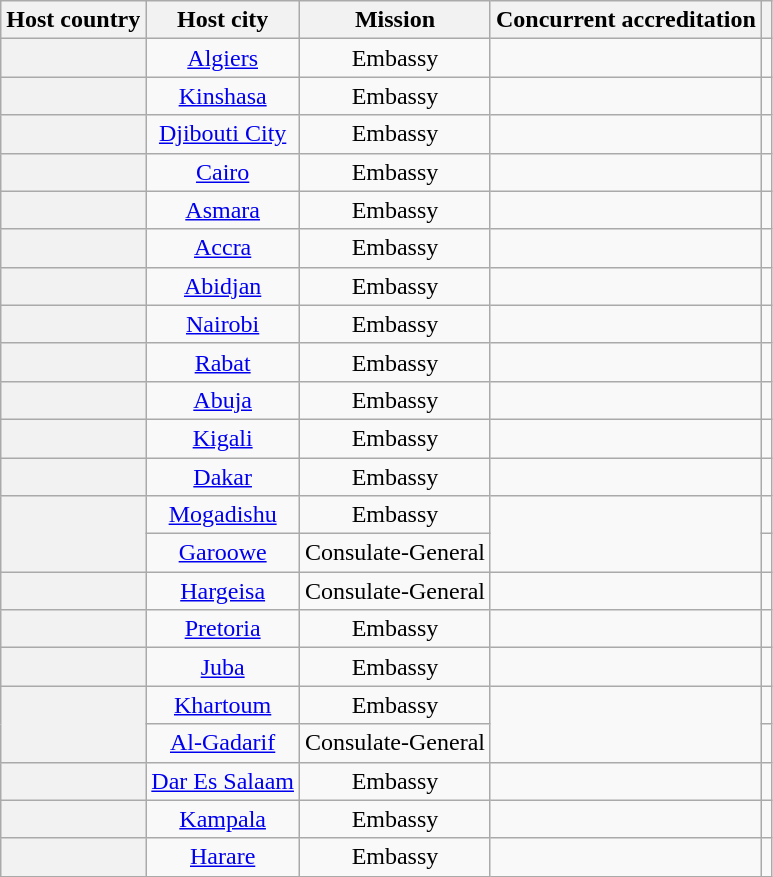<table class="wikitable plainrowheaders" style="text-align:center;">
<tr>
<th scope="col">Host country</th>
<th scope="col">Host city</th>
<th scope="col">Mission</th>
<th scope="col">Concurrent accreditation</th>
<th scope="col"></th>
</tr>
<tr>
<th scope="row"></th>
<td><a href='#'>Algiers</a></td>
<td>Embassy</td>
<td></td>
<td></td>
</tr>
<tr>
<th scope="row"></th>
<td><a href='#'>Kinshasa</a></td>
<td>Embassy</td>
<td></td>
<td></td>
</tr>
<tr>
<th scope="row"></th>
<td><a href='#'>Djibouti City</a></td>
<td>Embassy</td>
<td></td>
<td></td>
</tr>
<tr>
<th scope="row"></th>
<td><a href='#'>Cairo</a></td>
<td>Embassy</td>
<td></td>
<td></td>
</tr>
<tr>
<th scope="row"></th>
<td><a href='#'>Asmara</a></td>
<td>Embassy</td>
<td></td>
<td></td>
</tr>
<tr>
<th scope="row"></th>
<td><a href='#'>Accra</a></td>
<td>Embassy</td>
<td></td>
<td></td>
</tr>
<tr>
<th scope="row"></th>
<td><a href='#'>Abidjan</a></td>
<td>Embassy</td>
<td></td>
<td></td>
</tr>
<tr>
<th scope="row"></th>
<td><a href='#'>Nairobi</a></td>
<td>Embassy</td>
<td></td>
<td></td>
</tr>
<tr>
<th scope="row"></th>
<td><a href='#'>Rabat</a></td>
<td>Embassy</td>
<td></td>
<td></td>
</tr>
<tr>
<th scope="row"></th>
<td><a href='#'>Abuja</a></td>
<td>Embassy</td>
<td></td>
<td></td>
</tr>
<tr>
<th scope="row"></th>
<td><a href='#'>Kigali</a></td>
<td>Embassy</td>
<td></td>
<td></td>
</tr>
<tr>
<th scope="row"></th>
<td><a href='#'>Dakar</a></td>
<td>Embassy</td>
<td></td>
<td></td>
</tr>
<tr>
<th scope="row" rowspan="2"></th>
<td><a href='#'>Mogadishu</a></td>
<td>Embassy</td>
<td rowspan="2"></td>
<td></td>
</tr>
<tr>
<td><a href='#'>Garoowe</a></td>
<td>Consulate-General</td>
<td></td>
</tr>
<tr>
<th scope="row"></th>
<td><a href='#'>Hargeisa</a></td>
<td>Consulate-General</td>
<td></td>
<td></td>
</tr>
<tr>
<th scope="row"></th>
<td><a href='#'>Pretoria</a></td>
<td>Embassy</td>
<td></td>
<td></td>
</tr>
<tr>
<th scope="row"></th>
<td><a href='#'>Juba</a></td>
<td>Embassy</td>
<td></td>
<td></td>
</tr>
<tr>
<th scope="row" rowspan="2"></th>
<td><a href='#'>Khartoum</a></td>
<td>Embassy</td>
<td rowspan="2"></td>
<td></td>
</tr>
<tr>
<td><a href='#'>Al-Gadarif</a></td>
<td>Consulate-General</td>
<td></td>
</tr>
<tr>
<th scope="row"></th>
<td><a href='#'>Dar Es Salaam</a></td>
<td>Embassy</td>
<td></td>
<td></td>
</tr>
<tr>
<th scope="row"></th>
<td><a href='#'>Kampala</a></td>
<td>Embassy</td>
<td></td>
<td></td>
</tr>
<tr>
<th scope="row"></th>
<td><a href='#'>Harare</a></td>
<td>Embassy</td>
<td></td>
<td></td>
</tr>
</table>
